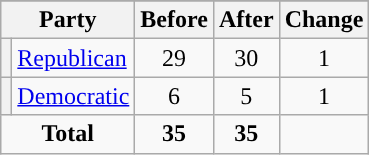<table class="wikitable" style="text-align:center;">
<tr>
</tr>
<tr>
<th colspan=2>Party</th>
<th>Before</th>
<th>After</th>
<th>Change</th>
</tr>
<tr>
<th style="background-color:"></th>
<td style="text-align:left;"><a href='#'>Republican</a></td>
<td>29</td>
<td>30</td>
<td> 1</td>
</tr>
<tr>
<th style="background-color:"></th>
<td style="text-align:left;"><a href='#'>Democratic</a></td>
<td>6</td>
<td>5</td>
<td> 1</td>
</tr>
<tr>
<td colspan=2><strong>Total</strong></td>
<td><strong>35</strong></td>
<td><strong>35</strong></td>
<td></td>
</tr>
</table>
